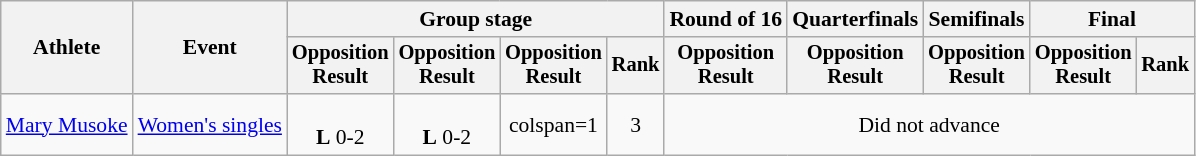<table class="wikitable" border="1" style="font-size:90%">
<tr>
<th rowspan="2">Athlete</th>
<th rowspan="2">Event</th>
<th colspan="4">Group stage</th>
<th>Round of 16</th>
<th>Quarterfinals</th>
<th>Semifinals</th>
<th colspan=2>Final</th>
</tr>
<tr style="font-size:95%">
<th>Opposition<br>Result</th>
<th>Opposition<br>Result</th>
<th>Opposition<br>Result</th>
<th>Rank</th>
<th>Opposition<br>Result</th>
<th>Opposition<br>Result</th>
<th>Opposition<br>Result</th>
<th>Opposition<br>Result</th>
<th>Rank</th>
</tr>
<tr align=center>
<td><a href='#'>Mary Musoke</a></td>
<td><a href='#'>Women's singles</a></td>
<td align=center><br><strong>L</strong> 0-2</td>
<td align=center><br><strong>L</strong> 0-2</td>
<td>colspan=1 </td>
<td>3</td>
<td colspan=5 align=center>Did not advance</td>
</tr>
</table>
